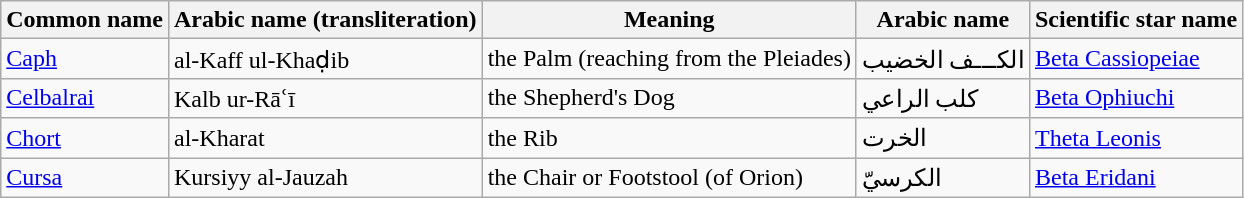<table class="wikitable">
<tr>
<th>Common name</th>
<th>Arabic name (transliteration)</th>
<th>Meaning</th>
<th>Arabic name</th>
<th>Scientific star name</th>
</tr>
<tr>
<td><a href='#'>Caph</a></td>
<td>al-Kaff ul-Khaḍib</td>
<td>the Palm (reaching from the Pleiades)</td>
<td>الكـــف الخضيب</td>
<td><a href='#'>Beta Cassiopeiae</a></td>
</tr>
<tr>
<td><a href='#'>Celbalrai</a></td>
<td>Kalb ur-Rāʿī</td>
<td>the Shepherd's Dog</td>
<td>كلب الراعي</td>
<td><a href='#'>Beta Ophiuchi</a></td>
</tr>
<tr>
<td><a href='#'>Chort</a></td>
<td>al-Kharat</td>
<td>the Rib</td>
<td>الخرت</td>
<td><a href='#'>Theta Leonis</a></td>
</tr>
<tr>
<td><a href='#'>Cursa</a></td>
<td>Kursiyy al-Jauzah</td>
<td>the Chair or Footstool (of Orion)</td>
<td>الكرسيّ</td>
<td><a href='#'>Beta Eridani</a></td>
</tr>
</table>
